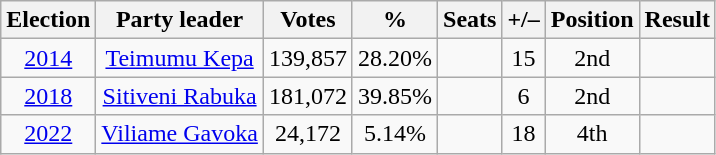<table class="wikitable" style="text-align:center">
<tr>
<th>Election</th>
<th>Party leader</th>
<th>Votes</th>
<th>%</th>
<th>Seats</th>
<th>+/–</th>
<th>Position</th>
<th><strong>Result</strong></th>
</tr>
<tr>
<td><a href='#'>2014</a></td>
<td><a href='#'>Teimumu Kepa</a></td>
<td>139,857</td>
<td>28.20%</td>
<td></td>
<td> 15</td>
<td> 2nd</td>
<td></td>
</tr>
<tr>
<td><a href='#'>2018</a></td>
<td><a href='#'>Sitiveni Rabuka</a></td>
<td>181,072</td>
<td>39.85%</td>
<td></td>
<td> 6</td>
<td> 2nd</td>
<td></td>
</tr>
<tr>
<td><a href='#'>2022</a></td>
<td><a href='#'>Viliame Gavoka</a></td>
<td>24,172</td>
<td>5.14%</td>
<td></td>
<td> 18</td>
<td> 4th</td>
<td></td>
</tr>
</table>
